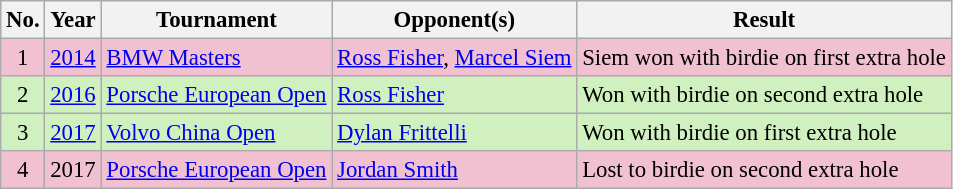<table class="wikitable" style="font-size:95%;">
<tr>
<th>No.</th>
<th>Year</th>
<th>Tournament</th>
<th>Opponent(s)</th>
<th>Result</th>
</tr>
<tr style="background:#F2C1D1;">
<td align=center>1</td>
<td><a href='#'>2014</a></td>
<td><a href='#'>BMW Masters</a></td>
<td> <a href='#'>Ross Fisher</a>,  <a href='#'>Marcel Siem</a></td>
<td>Siem won with birdie on first extra hole</td>
</tr>
<tr style="background:#D0F0C0;">
<td align=center>2</td>
<td><a href='#'>2016</a></td>
<td><a href='#'>Porsche European Open</a></td>
<td> <a href='#'>Ross Fisher</a></td>
<td>Won with birdie on second extra hole</td>
</tr>
<tr style="background:#D0F0C0;">
<td align=center>3</td>
<td><a href='#'>2017</a></td>
<td><a href='#'>Volvo China Open</a></td>
<td> <a href='#'>Dylan Frittelli</a></td>
<td>Won with birdie on first extra hole</td>
</tr>
<tr style="background:#F2C1D1;">
<td align=center>4</td>
<td>2017</td>
<td><a href='#'>Porsche European Open</a></td>
<td> <a href='#'>Jordan Smith</a></td>
<td>Lost to birdie on second extra hole</td>
</tr>
</table>
